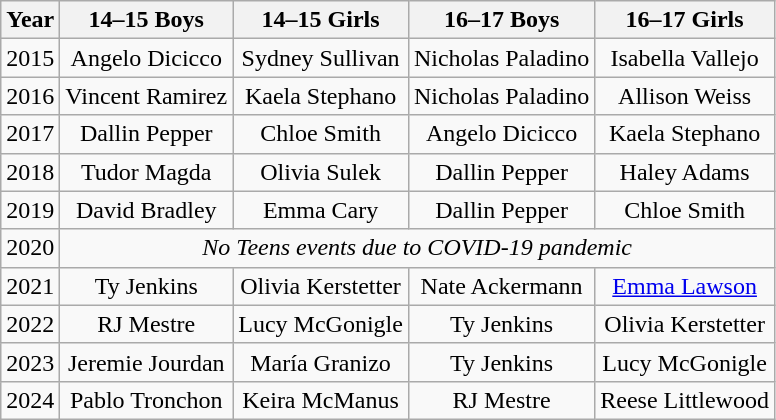<table class="wikitable" style="text-align:center">
<tr>
<th>Year</th>
<th>14–15 Boys</th>
<th>14–15 Girls</th>
<th>16–17 Boys</th>
<th>16–17 Girls</th>
</tr>
<tr>
<td>2015</td>
<td>Angelo Dicicco</td>
<td>Sydney Sullivan</td>
<td>Nicholas Paladino</td>
<td>Isabella Vallejo</td>
</tr>
<tr>
<td>2016</td>
<td>Vincent Ramirez</td>
<td>Kaela Stephano</td>
<td>Nicholas Paladino</td>
<td>Allison Weiss</td>
</tr>
<tr>
<td>2017</td>
<td>Dallin Pepper</td>
<td>Chloe Smith</td>
<td>Angelo Dicicco</td>
<td>Kaela Stephano</td>
</tr>
<tr>
<td>2018</td>
<td>Tudor Magda</td>
<td>Olivia Sulek</td>
<td>Dallin Pepper</td>
<td>Haley Adams</td>
</tr>
<tr>
<td>2019</td>
<td>David Bradley</td>
<td>Emma Cary</td>
<td>Dallin Pepper</td>
<td>Chloe Smith</td>
</tr>
<tr>
<td>2020</td>
<td colspan=4><em>No Teens events due to COVID-19 pandemic</em></td>
</tr>
<tr>
<td>2021</td>
<td>Ty Jenkins</td>
<td>Olivia Kerstetter</td>
<td>Nate Ackermann</td>
<td><a href='#'>Emma Lawson</a></td>
</tr>
<tr>
<td>2022</td>
<td>RJ Mestre</td>
<td>Lucy McGonigle</td>
<td>Ty Jenkins</td>
<td>Olivia Kerstetter</td>
</tr>
<tr>
<td>2023</td>
<td>Jeremie Jourdan</td>
<td>María Granizo</td>
<td>Ty Jenkins</td>
<td>Lucy McGonigle</td>
</tr>
<tr>
<td>2024</td>
<td>Pablo Tronchon</td>
<td>Keira McManus</td>
<td>RJ Mestre</td>
<td>Reese Littlewood</td>
</tr>
</table>
